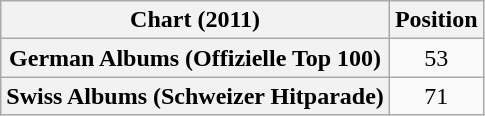<table class="wikitable sortable plainrowheaders" style="text-align:center">
<tr>
<th scope="col">Chart (2011)</th>
<th scope="col">Position</th>
</tr>
<tr>
<th scope="row">German Albums (Offizielle Top 100)</th>
<td>53</td>
</tr>
<tr>
<th scope="row">Swiss Albums (Schweizer Hitparade)</th>
<td>71</td>
</tr>
</table>
